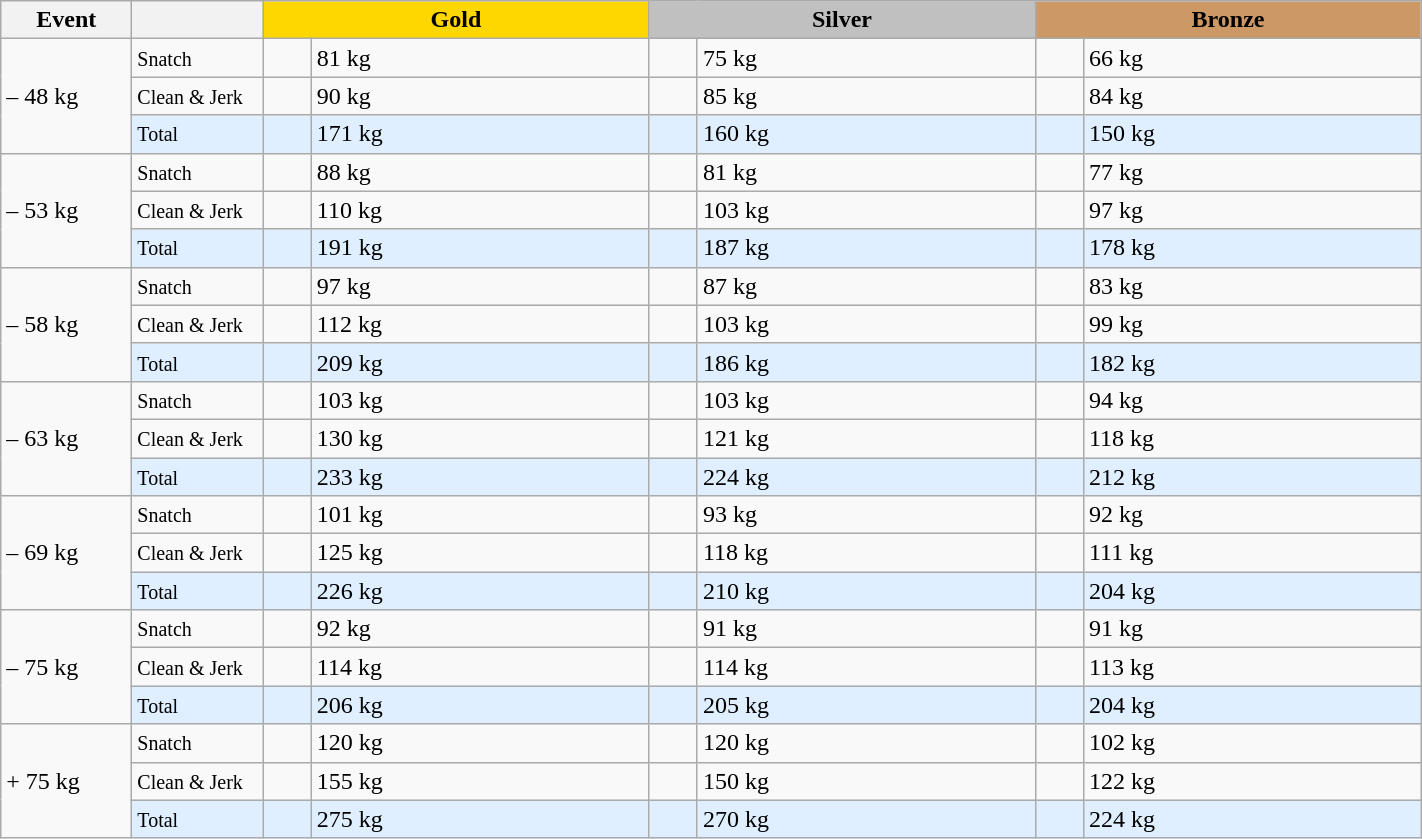<table class="wikitable">
<tr>
<th width=80>Event</th>
<th width=80></th>
<td bgcolor=gold align="center" colspan=2 width=250><strong>Gold</strong></td>
<td bgcolor=silver align="center" colspan=2 width=250><strong>Silver</strong></td>
<td bgcolor=#cc9966 colspan=2 align="center" width=250><strong>Bronze</strong></td>
</tr>
<tr>
<td rowspan=3>– 48 kg</td>
<td><small>Snatch</small></td>
<td></td>
<td>81 kg</td>
<td></td>
<td>75 kg</td>
<td></td>
<td>66 kg</td>
</tr>
<tr>
<td><small>Clean & Jerk</small></td>
<td></td>
<td>90 kg</td>
<td></td>
<td>85 kg</td>
<td></td>
<td>84 kg</td>
</tr>
<tr bgcolor=#dfefff>
<td><small>Total</small></td>
<td></td>
<td>171 kg</td>
<td></td>
<td>160 kg</td>
<td></td>
<td>150 kg</td>
</tr>
<tr>
<td rowspan=3>– 53 kg</td>
<td><small>Snatch</small></td>
<td></td>
<td>88 kg</td>
<td></td>
<td>81 kg</td>
<td></td>
<td>77 kg</td>
</tr>
<tr>
<td><small>Clean & Jerk</small></td>
<td></td>
<td>110 kg</td>
<td></td>
<td>103 kg</td>
<td></td>
<td>97 kg</td>
</tr>
<tr bgcolor=#dfefff>
<td><small>Total</small></td>
<td></td>
<td>191 kg</td>
<td></td>
<td>187 kg</td>
<td></td>
<td>178 kg</td>
</tr>
<tr>
<td rowspan=3>– 58 kg</td>
<td><small>Snatch</small></td>
<td></td>
<td>97 kg</td>
<td></td>
<td>87 kg</td>
<td></td>
<td>83 kg</td>
</tr>
<tr>
<td><small>Clean & Jerk</small></td>
<td></td>
<td>112 kg</td>
<td></td>
<td>103 kg</td>
<td></td>
<td>99 kg</td>
</tr>
<tr bgcolor=#dfefff>
<td><small>Total</small></td>
<td></td>
<td>209 kg</td>
<td></td>
<td>186 kg</td>
<td></td>
<td>182 kg</td>
</tr>
<tr>
<td rowspan=3>– 63 kg</td>
<td><small>Snatch</small></td>
<td></td>
<td>103 kg</td>
<td></td>
<td>103 kg</td>
<td></td>
<td>94 kg</td>
</tr>
<tr>
<td><small>Clean & Jerk</small></td>
<td></td>
<td>130 kg</td>
<td></td>
<td>121 kg</td>
<td></td>
<td>118 kg</td>
</tr>
<tr bgcolor=#dfefff>
<td><small>Total</small></td>
<td></td>
<td>233 kg</td>
<td></td>
<td>224 kg</td>
<td></td>
<td>212 kg</td>
</tr>
<tr>
<td rowspan=3>– 69 kg</td>
<td><small>Snatch</small></td>
<td></td>
<td>101 kg</td>
<td></td>
<td>93 kg</td>
<td></td>
<td>92 kg</td>
</tr>
<tr>
<td><small>Clean & Jerk</small></td>
<td></td>
<td>125 kg</td>
<td></td>
<td>118 kg</td>
<td></td>
<td>111 kg</td>
</tr>
<tr bgcolor=#dfefff>
<td><small>Total</small></td>
<td></td>
<td>226 kg</td>
<td></td>
<td>210 kg</td>
<td></td>
<td>204 kg</td>
</tr>
<tr>
<td rowspan=3>– 75 kg</td>
<td><small>Snatch</small></td>
<td></td>
<td>92 kg</td>
<td></td>
<td>91 kg</td>
<td></td>
<td>91 kg</td>
</tr>
<tr>
<td><small>Clean & Jerk</small></td>
<td></td>
<td>114 kg</td>
<td></td>
<td>114 kg</td>
<td></td>
<td>113 kg</td>
</tr>
<tr bgcolor=#dfefff>
<td><small>Total</small></td>
<td></td>
<td>206 kg</td>
<td></td>
<td>205 kg</td>
<td></td>
<td>204 kg</td>
</tr>
<tr>
<td rowspan=3>+ 75 kg</td>
<td><small>Snatch</small></td>
<td></td>
<td>120 kg</td>
<td></td>
<td>120 kg</td>
<td></td>
<td>102 kg</td>
</tr>
<tr>
<td><small>Clean & Jerk</small></td>
<td></td>
<td>155 kg</td>
<td></td>
<td>150 kg</td>
<td></td>
<td>122 kg</td>
</tr>
<tr bgcolor=#dfefff>
<td><small>Total</small></td>
<td></td>
<td>275 kg</td>
<td></td>
<td>270 kg</td>
<td></td>
<td>224 kg</td>
</tr>
</table>
